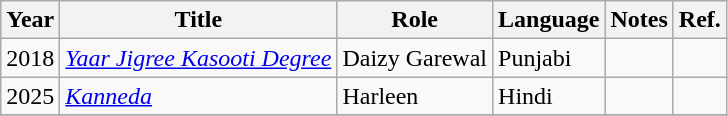<table class="wikitable sortable plainrowheaders">
<tr>
<th>Year</th>
<th>Title</th>
<th>Role</th>
<th>Language</th>
<th class=unsortable>Notes</th>
<th class=unsortable>Ref.</th>
</tr>
<tr>
<td>2018</td>
<td><em><a href='#'>Yaar Jigree Kasooti Degree</a></em></td>
<td>Daizy Garewal</td>
<td>Punjabi</td>
<td></td>
<td></td>
</tr>
<tr>
<td>2025</td>
<td><em><a href='#'>Kanneda</a></em></td>
<td>Harleen</td>
<td>Hindi</td>
<td></td>
<td></td>
</tr>
<tr>
</tr>
</table>
